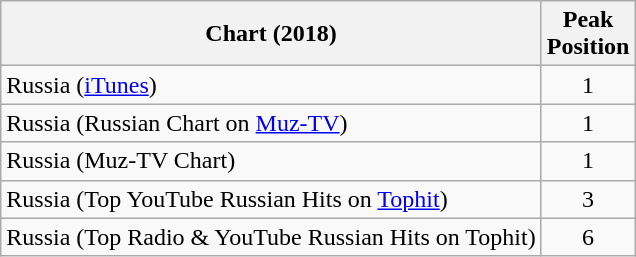<table class="wikitable">
<tr>
<th>Chart (2018)</th>
<th>Peak<br>Position</th>
</tr>
<tr>
<td>Russia (<a href='#'>iTunes</a>)</td>
<td style="text-align:center">1</td>
</tr>
<tr>
<td>Russia (Russian Chart on <a href='#'>Muz-TV</a>)</td>
<td style="text-align:center">1</td>
</tr>
<tr>
<td>Russia (Muz-TV Chart)</td>
<td style="text-align:center">1</td>
</tr>
<tr>
<td>Russia (Top YouTube Russian Hits on <a href='#'>Tophit</a>)</td>
<td style="text-align:center">3</td>
</tr>
<tr>
<td>Russia (Top Radio & YouTube Russian Hits on Tophit)</td>
<td style="text-align:center">6</td>
</tr>
</table>
